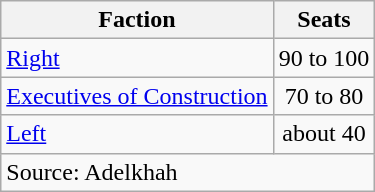<table class=wikitable style=text-align:center>
<tr>
<th>Faction</th>
<th>Seats</th>
</tr>
<tr>
<td align=left><a href='#'>Right</a></td>
<td>90 to 100</td>
</tr>
<tr>
<td align=left><a href='#'>Executives of Construction</a></td>
<td>70 to 80</td>
</tr>
<tr>
<td align=left><a href='#'>Left</a></td>
<td>about 40</td>
</tr>
<tr>
<td colspan=4 align=left>Source: Adelkhah</td>
</tr>
</table>
